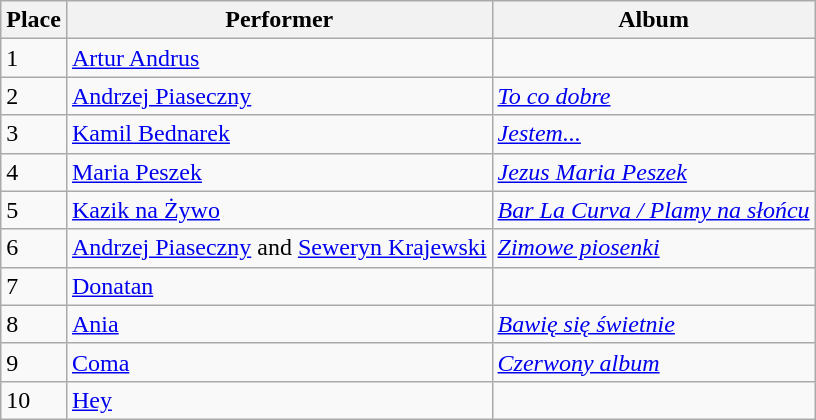<table class="sortable wikitable">
<tr>
<th>Place</th>
<th>Performer</th>
<th>Album</th>
</tr>
<tr>
<td>1</td>
<td><a href='#'>Artur Andrus</a></td>
<td><em></em></td>
</tr>
<tr>
<td>2</td>
<td><a href='#'>Andrzej Piaseczny</a></td>
<td><em><a href='#'>To co dobre</a></em></td>
</tr>
<tr>
<td>3</td>
<td><a href='#'>Kamil Bednarek</a></td>
<td><em><a href='#'>Jestem...</a></em></td>
</tr>
<tr>
<td>4</td>
<td><a href='#'>Maria Peszek</a></td>
<td><em><a href='#'>Jezus Maria Peszek</a></em></td>
</tr>
<tr>
<td>5</td>
<td><a href='#'>Kazik na Żywo</a></td>
<td><em><a href='#'>Bar La Curva / Plamy na słońcu</a></em></td>
</tr>
<tr>
<td>6</td>
<td><a href='#'>Andrzej Piaseczny</a> and <a href='#'>Seweryn Krajewski</a></td>
<td><em><a href='#'>Zimowe piosenki</a></em></td>
</tr>
<tr>
<td>7</td>
<td><a href='#'>Donatan</a></td>
<td><em></em></td>
</tr>
<tr>
<td>8</td>
<td><a href='#'>Ania</a></td>
<td><em><a href='#'>Bawię się świetnie</a></em></td>
</tr>
<tr>
<td>9</td>
<td><a href='#'>Coma</a></td>
<td><em><a href='#'>Czerwony album</a></em></td>
</tr>
<tr>
<td>10</td>
<td><a href='#'>Hey</a></td>
<td><em></em></td>
</tr>
</table>
